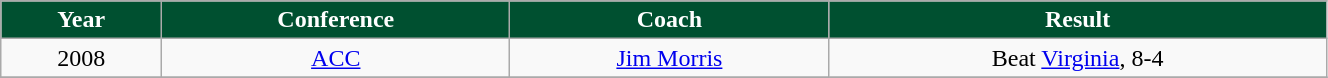<table cellpadding="1" border="1" cellspacing="1" width="70%" class="wikitable sortable" style="text-align:center;">
<tr>
<th style="background: #005030; color:white;">Year</th>
<th style="background: #005030; color:white;">Conference</th>
<th style="background: #005030; color:white;">Coach</th>
<th style="background: #005030; color:white;">Result</th>
</tr>
<tr>
<td>2008</td>
<td><a href='#'>ACC</a></td>
<td><a href='#'>Jim Morris</a></td>
<td>Beat <a href='#'>Virginia</a>, 8-4</td>
</tr>
<tr>
</tr>
</table>
